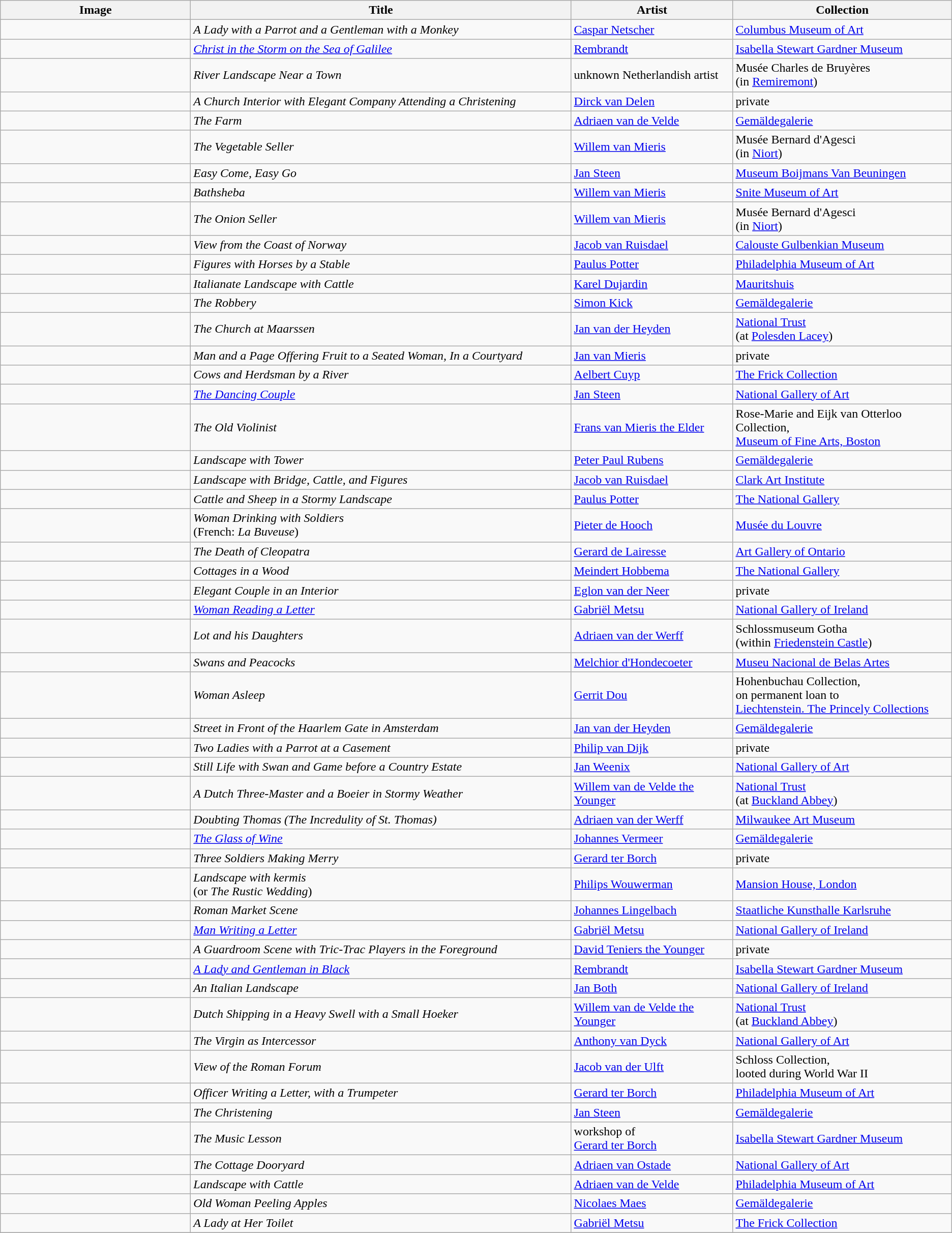<table class="wikitable sortable">
<tr>
<th width="20%">Image</th>
<th width="40%">Title</th>
<th width="17%">Artist</th>
<th width="23%">Collection</th>
</tr>
<tr>
<td></td>
<td> <em>A Lady with a Parrot and a Gentleman with a Monkey</em></td>
<td><a href='#'>Caspar Netscher</a></td>
<td><a href='#'>Columbus Museum of Art</a></td>
</tr>
<tr>
<td></td>
<td><em><a href='#'>Christ in the Storm on the Sea of Galilee</a></em></td>
<td><a href='#'>Rembrandt</a></td>
<td><a href='#'>Isabella Stewart Gardner Museum</a></td>
</tr>
<tr>
<td></td>
<td> <em>River Landscape Near a Town</em></td>
<td>unknown Netherlandish artist</td>
<td>Musée Charles de Bruyères<br>(in <a href='#'>Remiremont</a>)</td>
</tr>
<tr>
<td></td>
<td><em>A Church Interior with Elegant Company Attending a Christening</em></td>
<td><a href='#'>Dirck van Delen</a></td>
<td>private</td>
</tr>
<tr>
<td></td>
<td><em>The Farm</em></td>
<td><a href='#'>Adriaen van de Velde</a></td>
<td><a href='#'>Gemäldegalerie</a></td>
</tr>
<tr>
<td></td>
<td><em>The Vegetable Seller</em></td>
<td><a href='#'>Willem van Mieris</a></td>
<td>Musée Bernard d'Agesci<br>(in <a href='#'>Niort</a>)</td>
</tr>
<tr>
<td></td>
<td> <em>Easy Come, Easy Go</em></td>
<td><a href='#'>Jan Steen</a></td>
<td><a href='#'>Museum Boijmans Van Beuningen</a></td>
</tr>
<tr>
<td></td>
<td><em>Bathsheba</em></td>
<td><a href='#'>Willem van Mieris</a></td>
<td><a href='#'>Snite Museum of Art</a></td>
</tr>
<tr>
<td></td>
<td><em>The Onion Seller</em></td>
<td><a href='#'>Willem van Mieris</a></td>
<td>Musée Bernard d'Agesci<br>(in <a href='#'>Niort</a>)</td>
</tr>
<tr>
<td></td>
<td><em>View from the Coast of Norway</em></td>
<td><a href='#'>Jacob van Ruisdael</a></td>
<td><a href='#'>Calouste Gulbenkian Museum</a></td>
</tr>
<tr>
<td></td>
<td> <em>Figures with Horses by a Stable</em></td>
<td><a href='#'>Paulus Potter</a></td>
<td><a href='#'>Philadelphia Museum of Art</a></td>
</tr>
<tr>
<td></td>
<td><em>Italianate Landscape with Cattle</em></td>
<td><a href='#'>Karel Dujardin</a></td>
<td><a href='#'>Mauritshuis</a></td>
</tr>
<tr>
<td></td>
<td> <em>The Robbery</em></td>
<td><a href='#'>Simon Kick</a></td>
<td><a href='#'>Gemäldegalerie</a></td>
</tr>
<tr>
<td></td>
<td><em>The Church at Maarssen</em></td>
<td><a href='#'>Jan van der Heyden</a></td>
<td><a href='#'>National Trust</a><br>(at <a href='#'>Polesden Lacey</a>)</td>
</tr>
<tr>
<td></td>
<td><em>Man and a Page Offering Fruit to a Seated Woman, In a Courtyard</em></td>
<td><a href='#'>Jan van Mieris</a></td>
<td>private</td>
</tr>
<tr>
<td></td>
<td><em>Cows and Herdsman by a River</em></td>
<td><a href='#'>Aelbert Cuyp</a></td>
<td><a href='#'>The Frick Collection</a></td>
</tr>
<tr>
<td></td>
<td><em><a href='#'>The Dancing Couple</a></em></td>
<td><a href='#'>Jan Steen</a></td>
<td><a href='#'>National Gallery of Art</a></td>
</tr>
<tr>
<td></td>
<td> <em>The Old Violinist</em></td>
<td><a href='#'>Frans van Mieris the Elder</a></td>
<td>Rose-Marie and Eijk van Otterloo Collection,<br><a href='#'>Museum of Fine Arts, Boston</a></td>
</tr>
<tr>
<td></td>
<td><em>Landscape with Tower</em></td>
<td><a href='#'>Peter Paul Rubens</a></td>
<td><a href='#'>Gemäldegalerie</a></td>
</tr>
<tr>
<td></td>
<td><em>Landscape with Bridge, Cattle, and Figures</em></td>
<td><a href='#'>Jacob van Ruisdael</a></td>
<td><a href='#'>Clark Art Institute</a></td>
</tr>
<tr>
<td></td>
<td> <em>Cattle and Sheep in a Stormy Landscape</em></td>
<td><a href='#'>Paulus Potter</a></td>
<td><a href='#'>The National Gallery</a></td>
</tr>
<tr>
<td></td>
<td><em>Woman Drinking with Soldiers</em><br>(French: <em>La Buveuse</em>)</td>
<td><a href='#'>Pieter de Hooch</a></td>
<td><a href='#'>Musée du Louvre</a></td>
</tr>
<tr>
<td></td>
<td><em>The Death of Cleopatra</em></td>
<td><a href='#'>Gerard de Lairesse</a></td>
<td><a href='#'>Art Gallery of Ontario</a></td>
</tr>
<tr>
<td></td>
<td><em>Cottages in a Wood</em></td>
<td><a href='#'>Meindert Hobbema</a></td>
<td><a href='#'>The National Gallery</a></td>
</tr>
<tr>
<td></td>
<td> <em>Elegant Couple in an Interior</em></td>
<td><a href='#'>Eglon van der Neer</a></td>
<td>private</td>
</tr>
<tr>
<td></td>
<td><em><a href='#'>Woman Reading a Letter</a></em></td>
<td><a href='#'>Gabriël Metsu</a></td>
<td><a href='#'>National Gallery of Ireland</a></td>
</tr>
<tr>
<td></td>
<td><em>Lot and his Daughters</em></td>
<td><a href='#'>Adriaen van der Werff</a></td>
<td>Schlossmuseum Gotha<br>(within <a href='#'>Friedenstein Castle</a>)</td>
</tr>
<tr>
<td></td>
<td><em>Swans and Peacocks</em></td>
<td><a href='#'>Melchior d'Hondecoeter</a></td>
<td><a href='#'>Museu Nacional de Belas Artes</a></td>
</tr>
<tr>
<td></td>
<td><em>Woman Asleep</em></td>
<td><a href='#'>Gerrit Dou</a></td>
<td>Hohenbuchau Collection,<br>on permanent loan to<br><a href='#'>Liechtenstein. The Princely Collections</a></td>
</tr>
<tr>
<td></td>
<td><em>Street in Front of the Haarlem Gate in Amsterdam</em></td>
<td><a href='#'>Jan van der Heyden</a></td>
<td><a href='#'>Gemäldegalerie</a></td>
</tr>
<tr>
<td></td>
<td><em>Two Ladies with a Parrot at a Casement</em></td>
<td><a href='#'>Philip van Dijk</a></td>
<td>private</td>
</tr>
<tr>
<td></td>
<td><em>Still Life with Swan and Game before a Country Estate</em></td>
<td><a href='#'>Jan Weenix</a></td>
<td><a href='#'>National Gallery of Art</a></td>
</tr>
<tr>
<td></td>
<td><em>A Dutch Three-Master and a Boeier in Stormy Weather</em></td>
<td><a href='#'>Willem van de Velde the Younger</a></td>
<td><a href='#'>National Trust</a><br>(at <a href='#'>Buckland Abbey</a>)</td>
</tr>
<tr>
<td></td>
<td><em>Doubting Thomas (The Incredulity of St. Thomas)</em></td>
<td><a href='#'>Adriaen van der Werff</a></td>
<td><a href='#'>Milwaukee Art Museum</a></td>
</tr>
<tr>
<td></td>
<td><em><a href='#'>The Glass of Wine</a></em></td>
<td><a href='#'>Johannes Vermeer</a></td>
<td><a href='#'>Gemäldegalerie</a></td>
</tr>
<tr>
<td></td>
<td><em>Three Soldiers Making Merry</em></td>
<td><a href='#'>Gerard ter Borch</a></td>
<td>private</td>
</tr>
<tr>
<td></td>
<td><em>Landscape with kermis</em><br>(or <em>The Rustic Wedding</em>)</td>
<td><a href='#'>Philips Wouwerman</a></td>
<td><a href='#'>Mansion House, London</a></td>
</tr>
<tr>
<td></td>
<td><em>Roman Market Scene</em></td>
<td><a href='#'>Johannes Lingelbach</a></td>
<td><a href='#'>Staatliche Kunsthalle Karlsruhe</a></td>
</tr>
<tr>
<td></td>
<td><em><a href='#'>Man Writing a Letter</a></em></td>
<td><a href='#'>Gabriël Metsu</a></td>
<td><a href='#'>National Gallery of Ireland</a></td>
</tr>
<tr>
<td></td>
<td><em>A Guardroom Scene with Tric-Trac Players in the Foreground</em></td>
<td><a href='#'>David Teniers the Younger</a></td>
<td>private</td>
</tr>
<tr>
<td></td>
<td> <em><a href='#'>A Lady and Gentleman in Black</a></em></td>
<td><a href='#'>Rembrandt</a></td>
<td><a href='#'>Isabella Stewart Gardner Museum</a></td>
</tr>
<tr>
<td></td>
<td><em>An Italian Landscape</em></td>
<td><a href='#'>Jan Both</a></td>
<td><a href='#'>National Gallery of Ireland</a></td>
</tr>
<tr>
<td></td>
<td><em>Dutch Shipping in a Heavy Swell with a Small Hoeker</em></td>
<td><a href='#'>Willem van de Velde the Younger</a></td>
<td><a href='#'>National Trust</a><br>(at <a href='#'>Buckland Abbey</a>)</td>
</tr>
<tr>
<td></td>
<td><em>The Virgin as Intercessor</em></td>
<td><a href='#'>Anthony van Dyck</a></td>
<td><a href='#'>National Gallery of Art</a></td>
</tr>
<tr>
<td></td>
<td><em>View of the Roman Forum</em></td>
<td><a href='#'>Jacob van der Ulft</a></td>
<td>Schloss Collection,<br>looted during World War II</td>
</tr>
<tr>
<td></td>
<td><em>Officer Writing a Letter, with a Trumpeter</em></td>
<td><a href='#'>Gerard ter Borch</a></td>
<td><a href='#'>Philadelphia Museum of Art</a></td>
</tr>
<tr>
<td></td>
<td><em>The Christening</em></td>
<td><a href='#'>Jan Steen</a></td>
<td><a href='#'>Gemäldegalerie</a></td>
</tr>
<tr>
<td></td>
<td><em>The Music Lesson</em></td>
<td>workshop of<br><a href='#'>Gerard ter Borch</a></td>
<td><a href='#'>Isabella Stewart Gardner Museum</a></td>
</tr>
<tr>
<td></td>
<td> <em>The Cottage Dooryard</em></td>
<td><a href='#'>Adriaen van Ostade</a></td>
<td><a href='#'>National Gallery of Art</a></td>
</tr>
<tr>
<td></td>
<td><em>Landscape with Cattle</em></td>
<td><a href='#'>Adriaen van de Velde</a></td>
<td><a href='#'>Philadelphia Museum of Art</a></td>
</tr>
<tr>
<td></td>
<td><em>Old Woman Peeling Apples</em></td>
<td><a href='#'>Nicolaes Maes</a></td>
<td><a href='#'>Gemäldegalerie</a></td>
</tr>
<tr>
<td></td>
<td><em>A Lady at Her Toilet</em></td>
<td><a href='#'>Gabriël Metsu</a></td>
<td><a href='#'>The Frick Collection</a></td>
</tr>
<tr>
</tr>
</table>
